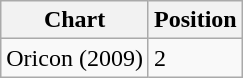<table class="wikitable">
<tr>
<th>Chart</th>
<th>Position</th>
</tr>
<tr>
<td>Oricon (2009)</td>
<td>2</td>
</tr>
</table>
